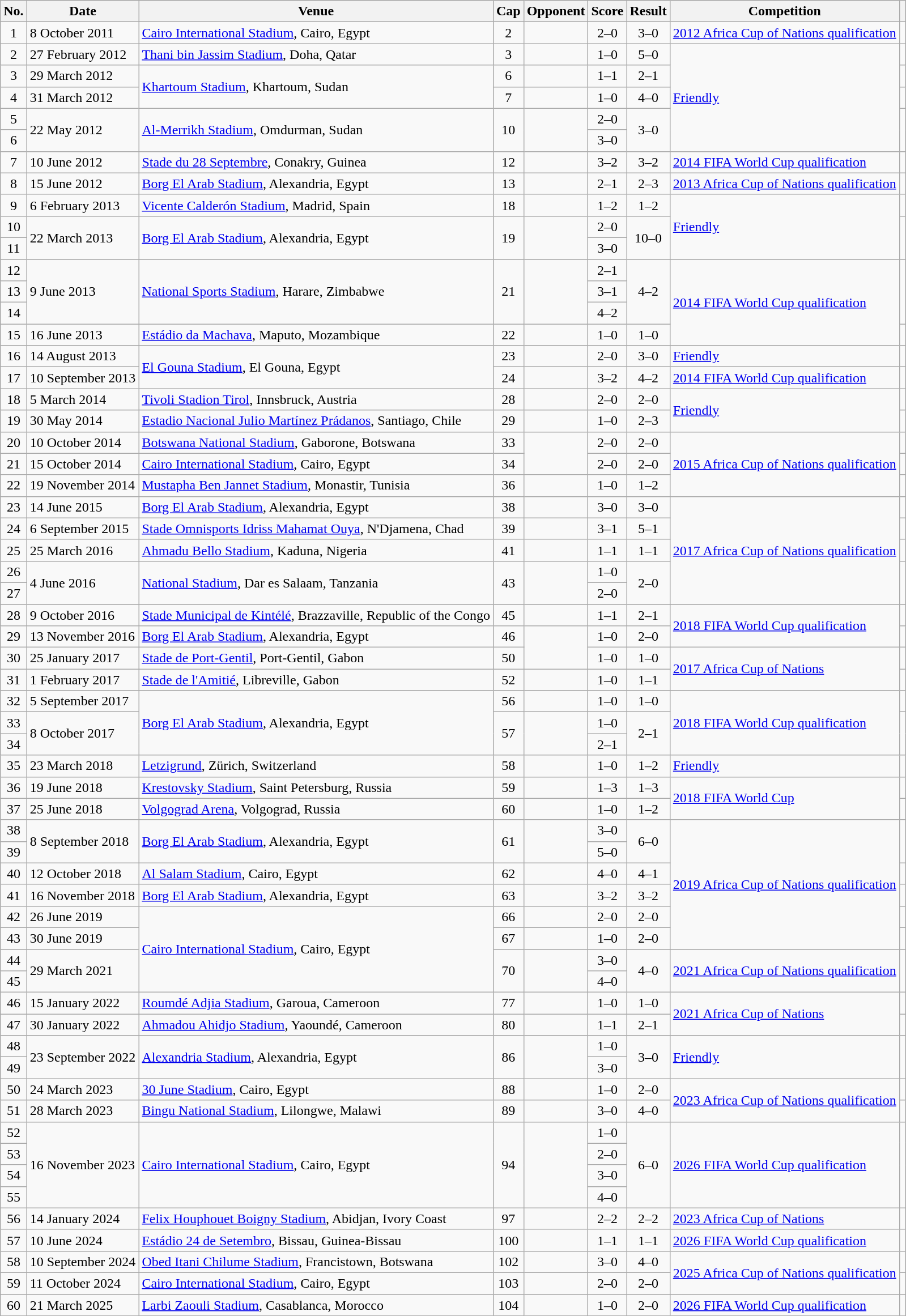<table class="wikitable sortable">
<tr>
<th scope="col">No.</th>
<th scope="col">Date</th>
<th scope="col">Venue</th>
<th scope="col">Cap</th>
<th scope="col">Opponent</th>
<th scope="col">Score</th>
<th scope="col">Result</th>
<th scope="col">Competition</th>
<th scope="col" class="unsortable"></th>
</tr>
<tr>
<td style="text-align: center;">1</td>
<td>8 October 2011</td>
<td><a href='#'>Cairo International Stadium</a>, Cairo, Egypt</td>
<td style="text-align: center;">2</td>
<td></td>
<td style="text-align: center;">2–0</td>
<td style="text-align: center;">3–0</td>
<td><a href='#'>2012 Africa Cup of Nations qualification</a></td>
<td style="text-align: center;"></td>
</tr>
<tr>
<td style="text-align: center;">2</td>
<td>27 February 2012</td>
<td><a href='#'>Thani bin Jassim Stadium</a>, Doha, Qatar</td>
<td style="text-align: center;">3</td>
<td></td>
<td style="text-align: center;">1–0</td>
<td style="text-align: center;">5–0</td>
<td rowspan="5"><a href='#'>Friendly</a></td>
<td style="text-align: center;"></td>
</tr>
<tr>
<td style="text-align: center;">3</td>
<td>29 March 2012</td>
<td rowspan="2"><a href='#'>Khartoum Stadium</a>, Khartoum, Sudan</td>
<td style="text-align: center;">6</td>
<td></td>
<td style="text-align: center;">1–1</td>
<td style="text-align: center;">2–1</td>
<td style="text-align: center;"></td>
</tr>
<tr>
<td style="text-align: center;">4</td>
<td>31 March 2012</td>
<td style="text-align: center;">7</td>
<td></td>
<td style="text-align: center;">1–0</td>
<td style="text-align: center;">4–0</td>
<td style="text-align: center;"></td>
</tr>
<tr>
<td style="text-align: center;">5</td>
<td rowspan="2">22 May 2012</td>
<td rowspan="2"><a href='#'>Al-Merrikh Stadium</a>, Omdurman, Sudan</td>
<td rowspan="2" style="text-align: center;">10</td>
<td rowspan="2"></td>
<td style="text-align: center;">2–0</td>
<td rowspan="2" style="text-align: center;">3–0</td>
<td rowspan="2" style="text-align: center;"></td>
</tr>
<tr>
<td style="text-align: center;">6</td>
<td style="text-align: center;">3–0</td>
</tr>
<tr>
<td style="text-align: center;">7</td>
<td>10 June 2012</td>
<td><a href='#'>Stade du 28 Septembre</a>, Conakry, Guinea</td>
<td style="text-align: center;">12</td>
<td></td>
<td style="text-align: center;">3–2</td>
<td style="text-align: center;">3–2</td>
<td><a href='#'>2014 FIFA World Cup qualification</a></td>
<td style="text-align: center;"></td>
</tr>
<tr>
<td style="text-align: center;">8</td>
<td>15 June 2012</td>
<td><a href='#'>Borg El Arab Stadium</a>, Alexandria, Egypt</td>
<td style="text-align: center;">13</td>
<td></td>
<td style="text-align: center;">2–1</td>
<td style="text-align: center;">2–3</td>
<td><a href='#'>2013 Africa Cup of Nations qualification</a></td>
<td style="text-align: center;"></td>
</tr>
<tr>
<td style="text-align: center;">9</td>
<td>6 February 2013</td>
<td><a href='#'>Vicente Calderón Stadium</a>, Madrid, Spain</td>
<td style="text-align: center;">18</td>
<td></td>
<td style="text-align: center;">1–2</td>
<td style="text-align: center;">1–2</td>
<td rowspan="3"><a href='#'>Friendly</a></td>
<td style="text-align: center;"></td>
</tr>
<tr>
<td style="text-align: center;">10</td>
<td rowspan="2">22 March 2013</td>
<td rowspan="2"><a href='#'>Borg El Arab Stadium</a>, Alexandria, Egypt</td>
<td rowspan="2" style="text-align: center;">19</td>
<td rowspan="2"></td>
<td style="text-align: center;">2–0</td>
<td rowspan="2" style="text-align: center;">10–0</td>
<td rowspan="2" style="text-align: center;"></td>
</tr>
<tr>
<td style="text-align: center;">11</td>
<td style="text-align: center;">3–0</td>
</tr>
<tr>
<td style="text-align: center;">12</td>
<td rowspan="3">9 June 2013</td>
<td rowspan="3"><a href='#'>National Sports Stadium</a>, Harare, Zimbabwe</td>
<td rowspan="3" style="text-align: center;">21</td>
<td rowspan="3"></td>
<td style="text-align: center;">2–1</td>
<td rowspan="3" style="text-align: center;">4–2</td>
<td rowspan="4"><a href='#'>2014 FIFA World Cup qualification</a></td>
<td rowspan="3" style="text-align: center;"></td>
</tr>
<tr>
<td style="text-align: center;">13</td>
<td style="text-align: center;">3–1</td>
</tr>
<tr>
<td style="text-align: center;">14</td>
<td style="text-align: center;">4–2</td>
</tr>
<tr>
<td style="text-align: center;">15</td>
<td>16 June 2013</td>
<td><a href='#'>Estádio da Machava</a>, Maputo, Mozambique</td>
<td style="text-align: center;">22</td>
<td></td>
<td style="text-align: center;">1–0</td>
<td style="text-align: center;">1–0</td>
<td style="text-align: center;"></td>
</tr>
<tr>
<td style="text-align: center;">16</td>
<td>14 August 2013</td>
<td rowspan="2"><a href='#'>El Gouna Stadium</a>, El Gouna, Egypt</td>
<td style="text-align: center;">23</td>
<td></td>
<td style="text-align: center;">2–0</td>
<td style="text-align: center;">3–0</td>
<td><a href='#'>Friendly</a></td>
<td style="text-align: center;"></td>
</tr>
<tr>
<td style="text-align: center;">17</td>
<td>10 September 2013</td>
<td style="text-align: center;">24</td>
<td></td>
<td style="text-align: center;">3–2</td>
<td style="text-align: center;">4–2</td>
<td><a href='#'>2014 FIFA World Cup qualification</a></td>
<td style="text-align: center;"></td>
</tr>
<tr>
<td style="text-align: center;">18</td>
<td>5 March 2014</td>
<td><a href='#'>Tivoli Stadion Tirol</a>, Innsbruck, Austria</td>
<td style="text-align: center;">28</td>
<td></td>
<td style="text-align: center;">2–0</td>
<td style="text-align: center;">2–0</td>
<td rowspan="2"><a href='#'>Friendly</a></td>
<td style="text-align: center;"></td>
</tr>
<tr>
<td style="text-align: center;">19</td>
<td>30 May 2014</td>
<td><a href='#'>Estadio Nacional Julio Martínez Prádanos</a>, Santiago, Chile</td>
<td style="text-align: center;">29</td>
<td></td>
<td style="text-align: center;">1–0</td>
<td style="text-align: center;">2–3</td>
<td style="text-align: center;"></td>
</tr>
<tr>
<td style="text-align: center;">20</td>
<td>10 October 2014</td>
<td><a href='#'>Botswana National Stadium</a>, Gaborone, Botswana</td>
<td style="text-align: center;">33</td>
<td rowspan="2"></td>
<td style="text-align: center;">2–0</td>
<td style="text-align: center;">2–0</td>
<td rowspan="3"><a href='#'>2015 Africa Cup of Nations qualification</a></td>
<td style="text-align: center;"></td>
</tr>
<tr>
<td style="text-align: center;">21</td>
<td>15 October 2014</td>
<td><a href='#'>Cairo International Stadium</a>, Cairo, Egypt</td>
<td style="text-align: center;">34</td>
<td style="text-align: center;">2–0</td>
<td style="text-align: center;">2–0</td>
<td style="text-align: center;"></td>
</tr>
<tr>
<td style="text-align: center;">22</td>
<td>19 November 2014</td>
<td><a href='#'>Mustapha Ben Jannet Stadium</a>, Monastir, Tunisia</td>
<td style="text-align: center;">36</td>
<td></td>
<td style="text-align: center;">1–0</td>
<td style="text-align: center;">1–2</td>
<td style="text-align: center;"></td>
</tr>
<tr>
<td style="text-align: center;">23</td>
<td>14 June 2015</td>
<td><a href='#'>Borg El Arab Stadium</a>, Alexandria, Egypt</td>
<td style="text-align: center;">38</td>
<td></td>
<td style="text-align: center;">3–0</td>
<td style="text-align: center;">3–0</td>
<td rowspan="5"><a href='#'>2017 Africa Cup of Nations qualification</a></td>
<td style="text-align: center;"></td>
</tr>
<tr>
<td style="text-align: center;">24</td>
<td>6 September 2015</td>
<td><a href='#'>Stade Omnisports Idriss Mahamat Ouya</a>, N'Djamena, Chad</td>
<td style="text-align: center;">39</td>
<td></td>
<td style="text-align: center;">3–1</td>
<td style="text-align: center;">5–1</td>
<td style="text-align: center;"></td>
</tr>
<tr>
<td style="text-align: center;">25</td>
<td>25 March 2016</td>
<td><a href='#'>Ahmadu Bello Stadium</a>, Kaduna, Nigeria</td>
<td style="text-align: center;">41</td>
<td></td>
<td style="text-align: center;">1–1</td>
<td style="text-align: center;">1–1</td>
<td style="text-align: center;"></td>
</tr>
<tr>
<td style="text-align: center;">26</td>
<td rowspan="2">4 June 2016</td>
<td rowspan="2"><a href='#'>National Stadium</a>, Dar es Salaam, Tanzania</td>
<td rowspan="2" style="text-align: center;">43</td>
<td rowspan="2"></td>
<td style="text-align: center;">1–0</td>
<td rowspan="2" style="text-align: center;">2–0</td>
<td rowspan="2" style="text-align: center;"></td>
</tr>
<tr>
<td style="text-align: center;">27</td>
<td style="text-align: center;">2–0</td>
</tr>
<tr>
<td style="text-align: center;">28</td>
<td>9 October 2016</td>
<td><a href='#'>Stade Municipal de Kintélé</a>, Brazzaville, Republic of the Congo</td>
<td style="text-align: center;">45</td>
<td></td>
<td style="text-align: center;">1–1</td>
<td style="text-align: center;">2–1</td>
<td rowspan="2"><a href='#'>2018 FIFA World Cup qualification</a></td>
<td style="text-align: center;"></td>
</tr>
<tr>
<td style="text-align: center;">29</td>
<td>13 November 2016</td>
<td><a href='#'>Borg El Arab Stadium</a>, Alexandria, Egypt</td>
<td style="text-align: center;">46</td>
<td rowspan="2"></td>
<td style="text-align: center;">1–0</td>
<td style="text-align: center;">2–0</td>
<td style="text-align: center;"></td>
</tr>
<tr>
<td style="text-align: center;">30</td>
<td>25 January 2017</td>
<td><a href='#'>Stade de Port-Gentil</a>, Port-Gentil, Gabon</td>
<td style="text-align: center;">50</td>
<td style="text-align: center;">1–0</td>
<td style="text-align: center;">1–0</td>
<td rowspan="2"><a href='#'>2017 Africa Cup of Nations</a></td>
<td style="text-align: center;"></td>
</tr>
<tr>
<td style="text-align: center;">31</td>
<td>1 February 2017</td>
<td><a href='#'>Stade de l'Amitié</a>, Libreville, Gabon</td>
<td style="text-align: center;">52</td>
<td></td>
<td style="text-align: center;">1–0</td>
<td style="text-align: center;">1–1<br></td>
<td style="text-align: center;"></td>
</tr>
<tr>
<td style="text-align: center;">32</td>
<td>5 September 2017</td>
<td rowspan="3"><a href='#'>Borg El Arab Stadium</a>, Alexandria, Egypt</td>
<td style="text-align: center;">56</td>
<td></td>
<td style="text-align: center;">1–0</td>
<td style="text-align: center;">1–0</td>
<td rowspan="3"><a href='#'>2018 FIFA World Cup qualification</a></td>
<td style="text-align: center;"></td>
</tr>
<tr>
<td style="text-align: center;">33</td>
<td rowspan="2">8 October 2017</td>
<td rowspan="2" style="text-align: center;">57</td>
<td rowspan="2"></td>
<td style="text-align: center;">1–0</td>
<td rowspan="2" style="text-align: center;">2–1</td>
<td rowspan="2" style="text-align: center;"></td>
</tr>
<tr>
<td style="text-align: center;">34</td>
<td style="text-align: center;">2–1</td>
</tr>
<tr>
<td style="text-align: center;">35</td>
<td>23 March 2018</td>
<td><a href='#'>Letzigrund</a>, Zürich, Switzerland</td>
<td style="text-align: center;">58</td>
<td></td>
<td style="text-align: center;">1–0</td>
<td style="text-align: center;">1–2</td>
<td><a href='#'>Friendly</a></td>
<td style="text-align: center;"></td>
</tr>
<tr>
<td style="text-align: center;">36</td>
<td>19 June 2018</td>
<td><a href='#'>Krestovsky Stadium</a>, Saint Petersburg, Russia</td>
<td style="text-align: center;">59</td>
<td></td>
<td style="text-align: center;">1–3</td>
<td style="text-align: center;">1–3</td>
<td rowspan="2"><a href='#'>2018 FIFA World Cup</a></td>
<td style="text-align: center;"></td>
</tr>
<tr>
<td style="text-align: center;">37</td>
<td>25 June 2018</td>
<td><a href='#'>Volgograd Arena</a>, Volgograd, Russia</td>
<td style="text-align: center;">60</td>
<td></td>
<td style="text-align: center;">1–0</td>
<td style="text-align: center;">1–2</td>
<td style="text-align: center;"></td>
</tr>
<tr>
<td style="text-align: center;">38</td>
<td rowspan="2">8 September 2018</td>
<td rowspan="2"><a href='#'>Borg El Arab Stadium</a>, Alexandria, Egypt</td>
<td rowspan="2" style="text-align: center;">61</td>
<td rowspan="2"></td>
<td style="text-align: center;">3–0</td>
<td rowspan="2" style="text-align: center;">6–0</td>
<td rowspan="6"><a href='#'>2019 Africa Cup of Nations qualification</a></td>
<td rowspan="2" style="text-align: center;"></td>
</tr>
<tr>
<td style="text-align: center;">39</td>
<td style="text-align: center;">5–0</td>
</tr>
<tr>
<td style="text-align: center;">40</td>
<td>12 October 2018</td>
<td><a href='#'>Al Salam Stadium</a>, Cairo, Egypt</td>
<td style="text-align: center;">62</td>
<td></td>
<td style="text-align: center;">4–0</td>
<td style="text-align: center;">4–1</td>
<td style="text-align: center;"></td>
</tr>
<tr>
<td style="text-align: center;">41</td>
<td>16 November 2018</td>
<td><a href='#'>Borg El Arab Stadium</a>, Alexandria, Egypt</td>
<td style="text-align: center;">63</td>
<td></td>
<td style="text-align: center;">3–2</td>
<td style="text-align: center;">3–2</td>
<td style="text-align: center;"></td>
</tr>
<tr>
<td style="text-align: center;">42</td>
<td>26 June 2019</td>
<td rowspan="4"><a href='#'>Cairo International Stadium</a>, Cairo, Egypt</td>
<td style="text-align: center;">66</td>
<td></td>
<td style="text-align: center;">2–0</td>
<td style="text-align: center;">2–0</td>
<td style="text-align: center;"></td>
</tr>
<tr>
<td style="text-align: center;">43</td>
<td>30 June 2019</td>
<td style="text-align: center;">67</td>
<td></td>
<td style="text-align: center;">1–0</td>
<td style="text-align: center;">2–0</td>
<td style="text-align: center;"></td>
</tr>
<tr>
<td style="text-align: center;">44</td>
<td rowspan="2">29 March 2021</td>
<td rowspan="2" style="text-align: center;">70</td>
<td rowspan="2"></td>
<td style="text-align: center;">3–0</td>
<td rowspan="2" style="text-align: center;">4–0</td>
<td rowspan="2"><a href='#'>2021 Africa Cup of Nations qualification</a></td>
<td rowspan="2" style="text-align: center;"></td>
</tr>
<tr>
<td style="text-align: center;">45</td>
<td style="text-align: center;">4–0</td>
</tr>
<tr>
<td style="text-align: center;">46</td>
<td>15 January 2022</td>
<td><a href='#'>Roumdé Adjia Stadium</a>, Garoua, Cameroon</td>
<td style="text-align: center;">77</td>
<td></td>
<td style="text-align: center;">1–0</td>
<td style="text-align: center;">1–0</td>
<td rowspan="2"><a href='#'>2021 Africa Cup of Nations</a></td>
<td style="text-align: center;"></td>
</tr>
<tr>
<td style="text-align: center;">47</td>
<td>30 January 2022</td>
<td><a href='#'>Ahmadou Ahidjo Stadium</a>, Yaoundé, Cameroon</td>
<td style="text-align: center;">80</td>
<td></td>
<td style="text-align: center;">1–1</td>
<td style="text-align: center;">2–1 </td>
<td style="text-align: center;"></td>
</tr>
<tr>
<td style="text-align: center;">48</td>
<td rowspan="2">23 September 2022</td>
<td rowspan="2"><a href='#'>Alexandria Stadium</a>, Alexandria, Egypt</td>
<td rowspan="2" style="text-align: center;">86</td>
<td rowspan="2"></td>
<td style="text-align: center;">1–0</td>
<td rowspan="2" style="text-align: center;">3–0</td>
<td rowspan="2"><a href='#'>Friendly</a></td>
<td rowspan="2" style="text-align: center;"></td>
</tr>
<tr>
<td style="text-align: center;">49</td>
<td style="text-align: center;">3–0</td>
</tr>
<tr>
<td style="text-align: center;">50</td>
<td>24 March 2023</td>
<td><a href='#'>30 June Stadium</a>, Cairo, Egypt</td>
<td style="text-align: center;">88</td>
<td></td>
<td style="text-align: center;">1–0</td>
<td style="text-align: center;">2–0</td>
<td rowspan="2"><a href='#'>2023 Africa Cup of Nations qualification</a></td>
<td style="text-align: center;"></td>
</tr>
<tr>
<td style="text-align: center;">51</td>
<td>28 March 2023</td>
<td><a href='#'>Bingu National Stadium</a>, Lilongwe, Malawi</td>
<td style="text-align: center;">89</td>
<td></td>
<td style="text-align: center;">3–0</td>
<td style="text-align: center;">4–0</td>
<td style="text-align: center;"></td>
</tr>
<tr>
<td style="text-align: center;">52</td>
<td rowspan="4">16 November 2023</td>
<td rowspan="4"><a href='#'>Cairo International Stadium</a>, Cairo, Egypt</td>
<td rowspan="4" style="text-align: center;">94</td>
<td rowspan="4"></td>
<td style="text-align: center;">1–0</td>
<td rowspan="4" style="text-align: center;">6–0</td>
<td rowspan="4"><a href='#'>2026 FIFA World Cup qualification</a></td>
<td rowspan="4" style="text-align: center;"></td>
</tr>
<tr>
<td style="text-align: center;">53</td>
<td style="text-align: center;">2–0</td>
</tr>
<tr>
<td style="text-align: center;">54</td>
<td style="text-align: center;">3–0</td>
</tr>
<tr>
<td style="text-align: center;">55</td>
<td style="text-align: center;">4–0</td>
</tr>
<tr>
<td style="text-align: center;">56</td>
<td>14 January 2024</td>
<td><a href='#'>Felix Houphouet Boigny Stadium</a>, Abidjan, Ivory Coast</td>
<td style="text-align: center;">97</td>
<td></td>
<td style="text-align: center;">2–2</td>
<td style="text-align: center;">2–2</td>
<td><a href='#'>2023 Africa Cup of Nations</a></td>
<td style="text-align: center;"></td>
</tr>
<tr>
<td style="text-align: center;">57</td>
<td>10 June 2024</td>
<td><a href='#'>Estádio 24 de Setembro</a>, Bissau, Guinea-Bissau</td>
<td style="text-align: center;">100</td>
<td></td>
<td style="text-align: center;">1–1</td>
<td style="text-align: center;">1–1</td>
<td><a href='#'>2026 FIFA World Cup qualification</a></td>
<td style="text-align: center;"></td>
</tr>
<tr>
<td style="text-align: center;">58</td>
<td>10 September 2024</td>
<td><a href='#'>Obed Itani Chilume Stadium</a>, Francistown, Botswana</td>
<td style="text-align: center;">102</td>
<td></td>
<td style="text-align: center;">3–0</td>
<td style="text-align: center;">4–0</td>
<td rowspan="2"><a href='#'>2025 Africa Cup of Nations qualification</a></td>
<td style="text-align: center;"></td>
</tr>
<tr>
<td style="text-align: center;">59</td>
<td>11 October 2024</td>
<td><a href='#'>Cairo International Stadium</a>, Cairo, Egypt</td>
<td style="text-align: center;">103</td>
<td></td>
<td style="text-align: center;">2–0</td>
<td style="text-align: center;">2–0</td>
<td style="text-align: center;"></td>
</tr>
<tr>
<td style="text-align: center;">60</td>
<td>21 March 2025</td>
<td><a href='#'>Larbi Zaouli Stadium</a>, Casablanca, Morocco</td>
<td style="text-align: center;">104</td>
<td></td>
<td style="text-align: center;">1–0</td>
<td style="text-align: center;">2–0</td>
<td><a href='#'>2026 FIFA World Cup qualification</a></td>
<td style="text-align: center;"></td>
</tr>
</table>
